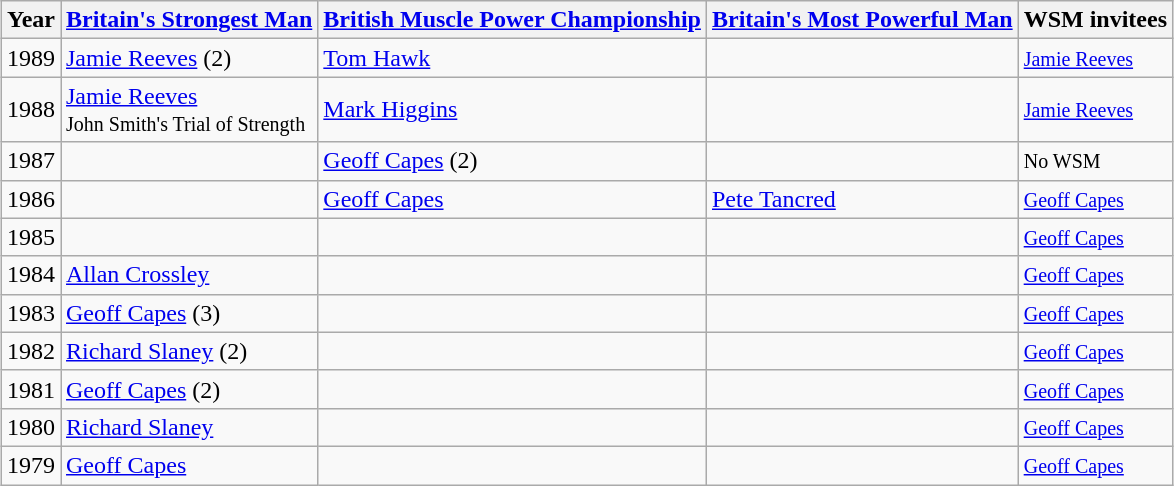<table class="sortable wikitable" style="margin:auto">
<tr>
<th>Year</th>
<th><a href='#'>Britain's Strongest Man</a></th>
<th><a href='#'>British Muscle Power Championship</a></th>
<th><a href='#'>Britain's Most Powerful Man</a></th>
<th>WSM invitees</th>
</tr>
<tr>
<td>1989</td>
<td> <a href='#'>Jamie Reeves</a> (2)</td>
<td> <a href='#'>Tom Hawk</a></td>
<td></td>
<td><small><a href='#'>Jamie Reeves</a></small></td>
</tr>
<tr>
<td>1988</td>
<td> <a href='#'>Jamie Reeves</a><br><small>John Smith's Trial of Strength</small></td>
<td> <a href='#'>Mark Higgins</a></td>
<td></td>
<td><small><a href='#'>Jamie Reeves</a></small></td>
</tr>
<tr>
<td>1987</td>
<td></td>
<td> <a href='#'>Geoff Capes</a> (2)</td>
<td></td>
<td><small>No WSM</small></td>
</tr>
<tr>
<td>1986</td>
<td></td>
<td> <a href='#'>Geoff Capes</a></td>
<td> <a href='#'>Pete Tancred</a></td>
<td><small><a href='#'>Geoff Capes</a></small></td>
</tr>
<tr>
<td>1985</td>
<td></td>
<td></td>
<td></td>
<td><small><a href='#'>Geoff Capes</a></small></td>
</tr>
<tr>
<td>1984</td>
<td> <a href='#'>Allan Crossley</a></td>
<td></td>
<td></td>
<td><small><a href='#'>Geoff Capes</a></small></td>
</tr>
<tr>
<td>1983</td>
<td> <a href='#'>Geoff Capes</a> (3)</td>
<td></td>
<td></td>
<td><small><a href='#'>Geoff Capes</a></small></td>
</tr>
<tr>
<td>1982</td>
<td> <a href='#'>Richard Slaney</a> (2)</td>
<td></td>
<td></td>
<td><small><a href='#'>Geoff Capes</a></small></td>
</tr>
<tr>
<td>1981</td>
<td> <a href='#'>Geoff Capes</a> (2)</td>
<td></td>
<td></td>
<td><small><a href='#'>Geoff Capes</a></small></td>
</tr>
<tr>
<td>1980</td>
<td> <a href='#'>Richard Slaney</a></td>
<td></td>
<td></td>
<td><small><a href='#'>Geoff Capes</a></small></td>
</tr>
<tr>
<td>1979</td>
<td> <a href='#'>Geoff Capes</a></td>
<td></td>
<td></td>
<td><small><a href='#'>Geoff Capes</a></small></td>
</tr>
</table>
